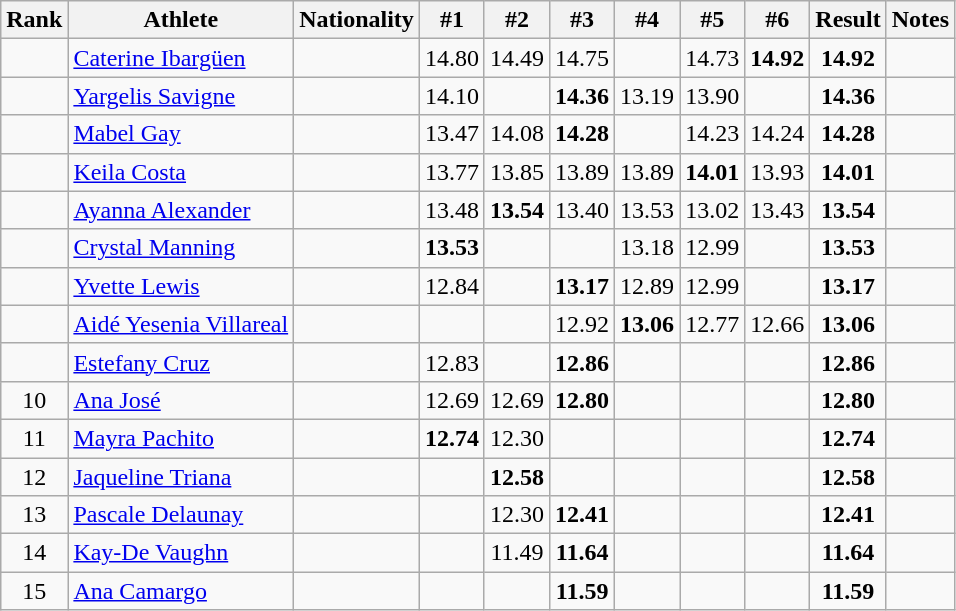<table class="wikitable sortable" style="text-align:center">
<tr>
<th>Rank</th>
<th>Athlete</th>
<th>Nationality</th>
<th>#1</th>
<th>#2</th>
<th>#3</th>
<th>#4</th>
<th>#5</th>
<th>#6</th>
<th>Result</th>
<th>Notes</th>
</tr>
<tr>
<td></td>
<td align=left><a href='#'>Caterine Ibargüen</a></td>
<td align=left></td>
<td>14.80</td>
<td>14.49</td>
<td>14.75</td>
<td></td>
<td>14.73</td>
<td><strong>14.92</strong></td>
<td><strong>14.92</strong></td>
<td><strong></strong></td>
</tr>
<tr>
<td></td>
<td align=left><a href='#'>Yargelis Savigne</a></td>
<td align=left></td>
<td>14.10</td>
<td></td>
<td><strong>14.36</strong></td>
<td>13.19</td>
<td>13.90</td>
<td></td>
<td><strong>14.36</strong></td>
<td></td>
</tr>
<tr>
<td></td>
<td align=left><a href='#'>Mabel Gay</a></td>
<td align=left></td>
<td>13.47</td>
<td>14.08</td>
<td><strong>14.28</strong></td>
<td></td>
<td>14.23</td>
<td>14.24</td>
<td><strong>14.28</strong></td>
<td></td>
</tr>
<tr>
<td></td>
<td align=left><a href='#'>Keila Costa</a></td>
<td align=left></td>
<td>13.77</td>
<td>13.85</td>
<td>13.89</td>
<td>13.89</td>
<td><strong>14.01</strong></td>
<td>13.93</td>
<td><strong>14.01</strong></td>
<td></td>
</tr>
<tr>
<td></td>
<td align=left><a href='#'>Ayanna Alexander</a></td>
<td align=left></td>
<td>13.48</td>
<td><strong>13.54</strong></td>
<td>13.40</td>
<td>13.53</td>
<td>13.02</td>
<td>13.43</td>
<td><strong>13.54</strong></td>
<td></td>
</tr>
<tr>
<td></td>
<td align=left><a href='#'>Crystal Manning</a></td>
<td align=left></td>
<td><strong>13.53</strong></td>
<td></td>
<td></td>
<td>13.18</td>
<td>12.99</td>
<td></td>
<td><strong>13.53</strong></td>
<td></td>
</tr>
<tr>
<td></td>
<td align=left><a href='#'>Yvette Lewis</a></td>
<td align=left></td>
<td>12.84</td>
<td></td>
<td><strong>13.17</strong></td>
<td>12.89</td>
<td>12.99</td>
<td></td>
<td><strong>13.17</strong></td>
<td></td>
</tr>
<tr>
<td></td>
<td align=left><a href='#'>Aidé Yesenia Villareal</a></td>
<td align=left></td>
<td></td>
<td></td>
<td>12.92</td>
<td><strong>13.06</strong></td>
<td>12.77</td>
<td>12.66</td>
<td><strong>13.06</strong></td>
<td></td>
</tr>
<tr>
<td></td>
<td align=left><a href='#'>Estefany Cruz</a></td>
<td align=left></td>
<td>12.83</td>
<td></td>
<td><strong>12.86</strong></td>
<td></td>
<td></td>
<td></td>
<td><strong>12.86</strong></td>
<td></td>
</tr>
<tr>
<td>10</td>
<td align=left><a href='#'>Ana José</a></td>
<td align=left></td>
<td>12.69</td>
<td>12.69</td>
<td><strong>12.80</strong></td>
<td></td>
<td></td>
<td></td>
<td><strong>12.80</strong></td>
<td></td>
</tr>
<tr>
<td>11</td>
<td align=left><a href='#'>Mayra Pachito</a></td>
<td align=left></td>
<td><strong>12.74</strong></td>
<td>12.30</td>
<td></td>
<td></td>
<td></td>
<td></td>
<td><strong>12.74</strong></td>
<td></td>
</tr>
<tr>
<td>12</td>
<td align=left><a href='#'>Jaqueline Triana</a></td>
<td align=left></td>
<td></td>
<td><strong>12.58</strong></td>
<td></td>
<td></td>
<td></td>
<td></td>
<td><strong>12.58</strong></td>
<td></td>
</tr>
<tr>
<td>13</td>
<td align=left><a href='#'>Pascale Delaunay</a></td>
<td align=left></td>
<td></td>
<td>12.30</td>
<td><strong>12.41</strong></td>
<td></td>
<td></td>
<td></td>
<td><strong>12.41</strong></td>
<td></td>
</tr>
<tr>
<td>14</td>
<td align=left><a href='#'>Kay-De Vaughn</a></td>
<td align=left></td>
<td></td>
<td>11.49</td>
<td><strong>11.64</strong></td>
<td></td>
<td></td>
<td></td>
<td><strong>11.64</strong></td>
<td></td>
</tr>
<tr>
<td>15</td>
<td align=left><a href='#'>Ana Camargo</a></td>
<td align=left></td>
<td></td>
<td></td>
<td><strong>11.59</strong></td>
<td></td>
<td></td>
<td></td>
<td><strong>11.59</strong></td>
<td></td>
</tr>
</table>
